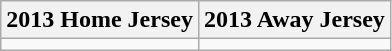<table class="wikitable" style="text-align:center;">
<tr>
<th>2013 Home Jersey</th>
<th>2013 Away Jersey</th>
</tr>
<tr>
<td></td>
<td></td>
</tr>
</table>
